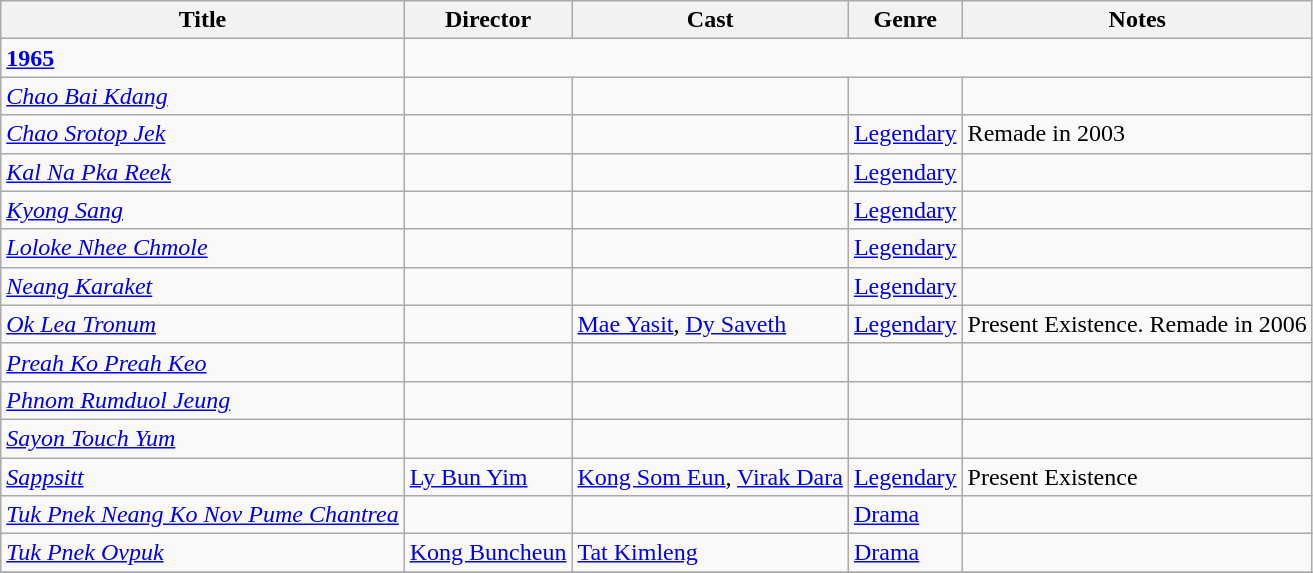<table class="wikitable">
<tr>
<th>Title</th>
<th>Director</th>
<th>Cast</th>
<th>Genre</th>
<th>Notes</th>
</tr>
<tr>
<td><strong><a href='#'>1965</a></strong></td>
</tr>
<tr>
<td><em><a href='#'>Chao Bai Kdang</a></em></td>
<td></td>
<td></td>
<td></td>
<td></td>
</tr>
<tr>
<td><em><a href='#'>Chao Srotop Jek</a></em></td>
<td></td>
<td></td>
<td><a href='#'>Legendary</a></td>
<td>Remade in 2003</td>
</tr>
<tr>
<td><em><a href='#'>Kal Na Pka Reek</a></em></td>
<td></td>
<td></td>
<td><a href='#'>Legendary</a></td>
<td></td>
</tr>
<tr>
<td><em><a href='#'>Kyong Sang</a></em></td>
<td></td>
<td></td>
<td><a href='#'>Legendary</a></td>
<td></td>
</tr>
<tr>
<td><em><a href='#'>Loloke Nhee Chmole</a></em></td>
<td></td>
<td></td>
<td><a href='#'>Legendary</a></td>
<td></td>
</tr>
<tr>
<td><em><a href='#'>Neang Karaket</a></em></td>
<td></td>
<td></td>
<td><a href='#'>Legendary</a></td>
<td></td>
</tr>
<tr>
<td><em><a href='#'>Ok Lea Tronum</a></em></td>
<td></td>
<td><a href='#'>Mae Yasit</a>, <a href='#'>Dy Saveth</a></td>
<td><a href='#'>Legendary</a></td>
<td>Present Existence. Remade in 2006</td>
</tr>
<tr>
<td><em><a href='#'>Preah Ko Preah Keo</a></em></td>
<td></td>
<td></td>
<td></td>
<td></td>
</tr>
<tr>
<td><em><a href='#'>Phnom Rumduol Jeung</a></em></td>
<td></td>
<td></td>
<td></td>
<td></td>
</tr>
<tr>
<td><em><a href='#'>Sayon Touch Yum</a></em></td>
<td></td>
<td></td>
<td></td>
<td></td>
</tr>
<tr>
<td><em><a href='#'>Sappsitt</a></em></td>
<td><a href='#'>Ly Bun Yim</a></td>
<td><a href='#'>Kong Som Eun</a>, <a href='#'>Virak Dara</a></td>
<td><a href='#'>Legendary</a></td>
<td>Present Existence</td>
</tr>
<tr>
<td><em><a href='#'>Tuk Pnek Neang Ko Nov Pume Chantrea</a></em></td>
<td></td>
<td></td>
<td><a href='#'>Drama</a></td>
<td></td>
</tr>
<tr>
<td><em><a href='#'>Tuk Pnek Ovpuk</a></em></td>
<td><a href='#'>Kong Buncheun</a></td>
<td><a href='#'>Tat Kimleng</a></td>
<td><a href='#'>Drama</a></td>
<td></td>
</tr>
<tr>
</tr>
</table>
